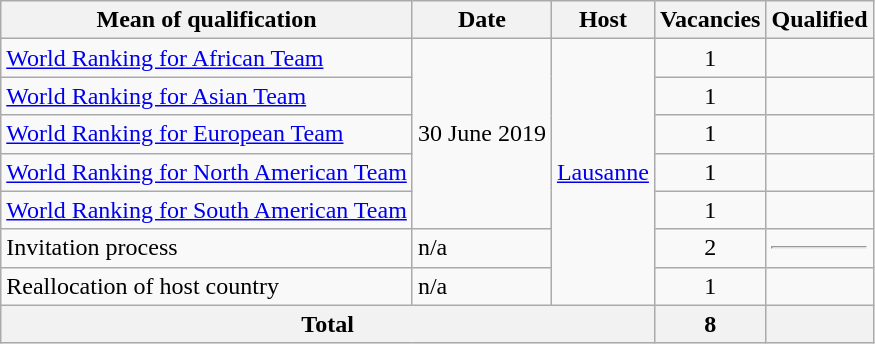<table class="wikitable">
<tr>
<th>Mean of qualification</th>
<th>Date</th>
<th>Host</th>
<th>Vacancies</th>
<th>Qualified</th>
</tr>
<tr>
<td><a href='#'>World Ranking for African Team</a></td>
<td rowspan=5>30 June 2019</td>
<td rowspan=7> <a href='#'>Lausanne</a></td>
<td style="text-align:center;">1</td>
<td></td>
</tr>
<tr>
<td><a href='#'>World Ranking for Asian Team</a></td>
<td style="text-align:center;">1</td>
<td></td>
</tr>
<tr>
<td><a href='#'>World Ranking for European Team</a></td>
<td style="text-align:center;">1</td>
<td></td>
</tr>
<tr>
<td><a href='#'>World Ranking for North American Team</a></td>
<td style="text-align:center;">1</td>
<td></td>
</tr>
<tr>
<td><a href='#'>World Ranking for South American Team</a></td>
<td style="text-align:center;">1</td>
<td></td>
</tr>
<tr>
<td>Invitation process</td>
<td>n/a</td>
<td style="text-align:center;">2</td>
<td><hr></td>
</tr>
<tr>
<td>Reallocation of host country</td>
<td>n/a</td>
<td style="text-align:center;">1</td>
<td></td>
</tr>
<tr>
<th colspan="3">Total</th>
<th>8</th>
<th></th>
</tr>
</table>
